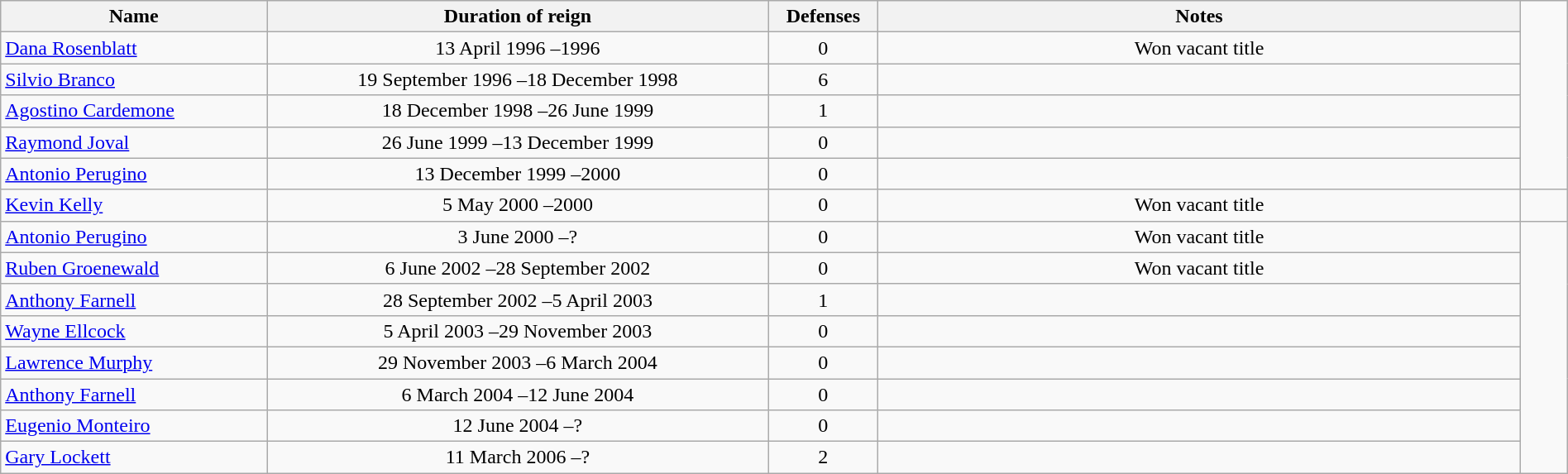<table class="wikitable" width=100%>
<tr>
<th width=17%>Name</th>
<th width=32%>Duration of reign</th>
<th width=7%>Defenses</th>
<th width=41%>Notes</th>
</tr>
<tr align=center>
<td align=left> <a href='#'>Dana Rosenblatt</a></td>
<td>13 April 1996 –1996</td>
<td>0</td>
<td>Won vacant title</td>
</tr>
<tr align=center>
<td align=left> <a href='#'>Silvio Branco</a></td>
<td>19 September 1996 –18 December 1998</td>
<td>6</td>
<td></td>
</tr>
<tr align=center>
<td align=left> <a href='#'>Agostino Cardemone</a></td>
<td>18 December 1998 –26 June 1999</td>
<td>1</td>
<td></td>
</tr>
<tr align=center>
<td align=left> <a href='#'>Raymond Joval</a></td>
<td>26 June 1999 –13 December 1999</td>
<td>0</td>
<td></td>
</tr>
<tr align=center>
<td align=left> <a href='#'>Antonio Perugino</a></td>
<td>13 December 1999 –2000</td>
<td>0</td>
<td></td>
</tr>
<tr align=center>
<td align=left> <a href='#'>Kevin Kelly</a></td>
<td>5 May 2000 –2000</td>
<td>0</td>
<td>Won vacant title</td>
<td></td>
</tr>
<tr align=center>
<td align=left> <a href='#'>Antonio Perugino</a></td>
<td>3 June 2000 –?</td>
<td>0</td>
<td>Won vacant title</td>
</tr>
<tr align=center>
<td align=left> <a href='#'>Ruben Groenewald</a></td>
<td>6 June 2002 –28 September 2002</td>
<td>0</td>
<td>Won vacant title</td>
</tr>
<tr align=center>
<td align=left> <a href='#'>Anthony Farnell</a></td>
<td>28 September 2002 –5 April 2003</td>
<td>1</td>
<td></td>
</tr>
<tr align=center>
<td align=left> <a href='#'>Wayne Ellcock</a></td>
<td>5 April 2003 –29 November 2003</td>
<td>0</td>
<td></td>
</tr>
<tr align=center>
<td align=left> <a href='#'>Lawrence Murphy</a></td>
<td>29 November 2003  –6 March 2004</td>
<td>0</td>
<td></td>
</tr>
<tr align=center>
<td align=left> <a href='#'>Anthony Farnell</a></td>
<td>6 March 2004 –12 June 2004</td>
<td>0</td>
<td></td>
</tr>
<tr align=center>
<td align=left> <a href='#'>Eugenio Monteiro</a></td>
<td>12 June 2004 –?</td>
<td>0</td>
<td></td>
</tr>
<tr align=center>
<td align=left> <a href='#'>Gary Lockett</a></td>
<td>11 March 2006 –?</td>
<td>2</td>
<td></td>
</tr>
</table>
